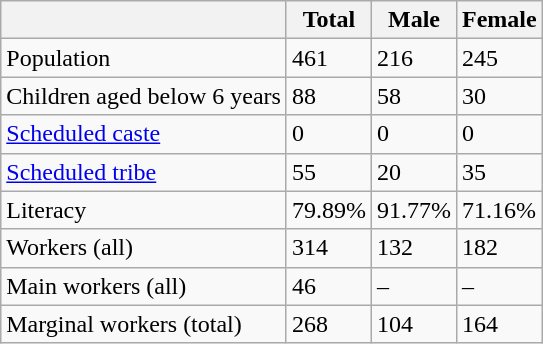<table class="wikitable sortable">
<tr>
<th></th>
<th>Total</th>
<th>Male</th>
<th>Female</th>
</tr>
<tr>
<td>Population</td>
<td>461</td>
<td>216</td>
<td>245</td>
</tr>
<tr>
<td>Children aged below 6 years</td>
<td>88</td>
<td>58</td>
<td>30</td>
</tr>
<tr>
<td><a href='#'>Scheduled caste</a></td>
<td>0</td>
<td>0</td>
<td>0</td>
</tr>
<tr>
<td><a href='#'>Scheduled tribe</a></td>
<td>55</td>
<td>20</td>
<td>35</td>
</tr>
<tr>
<td>Literacy</td>
<td>79.89%</td>
<td>91.77%</td>
<td>71.16%</td>
</tr>
<tr>
<td>Workers (all)</td>
<td>314</td>
<td>132</td>
<td>182</td>
</tr>
<tr>
<td>Main workers (all)</td>
<td>46</td>
<td>–</td>
<td>–</td>
</tr>
<tr>
<td>Marginal workers (total)</td>
<td>268</td>
<td>104</td>
<td>164</td>
</tr>
</table>
